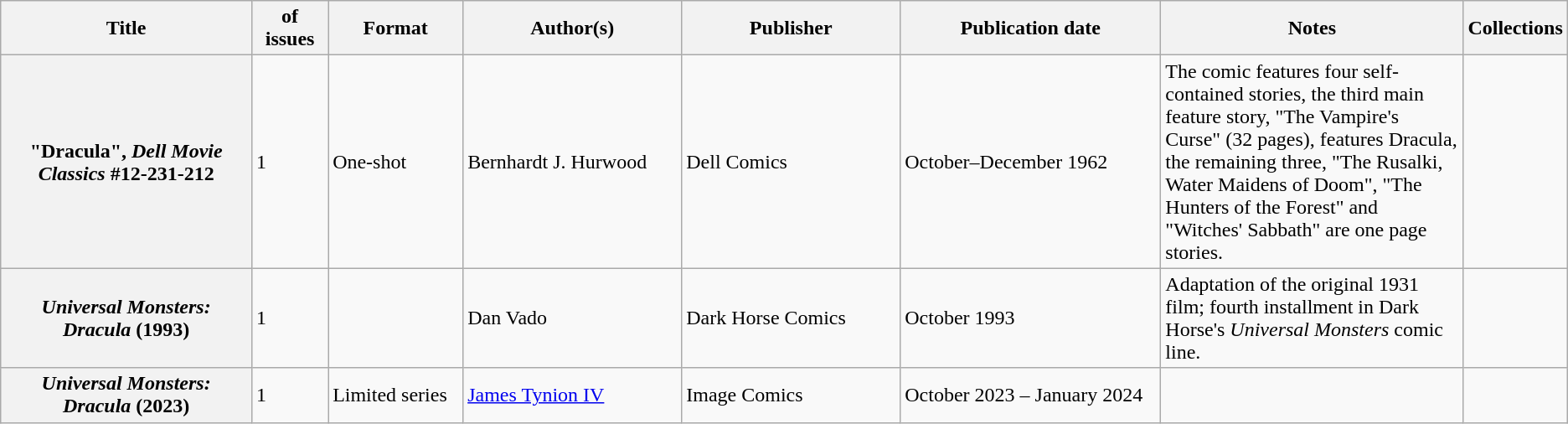<table class="wikitable">
<tr>
<th>Title</th>
<th style="width:40pt"> of issues</th>
<th style="width:75pt">Format</th>
<th style="width:125pt">Author(s)</th>
<th style="width:125pt">Publisher</th>
<th style="width:150pt">Publication date</th>
<th style="width:175pt">Notes</th>
<th>Collections</th>
</tr>
<tr>
<th>"Dracula", <em>Dell Movie Classics</em> #12-231-212</th>
<td>1</td>
<td>One-shot</td>
<td>Bernhardt J. Hurwood</td>
<td>Dell Comics</td>
<td>October–December 1962</td>
<td>The comic features four self-contained stories, the third main feature story, "The Vampire's Curse" (32 pages), features Dracula, the remaining three, "The Rusalki, Water Maidens of Doom", "The Hunters of the Forest" and "Witches' Sabbath" are one page stories.</td>
<td></td>
</tr>
<tr>
<th><em>Universal Monsters: Dracula</em> (1993)</th>
<td>1</td>
<td></td>
<td>Dan Vado</td>
<td>Dark Horse Comics</td>
<td>October 1993</td>
<td>Adaptation of the original 1931 film; fourth installment in Dark Horse's <em>Universal Monsters</em> comic line.</td>
<td></td>
</tr>
<tr>
<th><em>Universal Monsters: Dracula</em> (2023)</th>
<td>1</td>
<td>Limited series</td>
<td><a href='#'>James Tynion IV</a></td>
<td>Image Comics</td>
<td>October 2023 – January 2024</td>
<td></td>
<td></td>
</tr>
</table>
